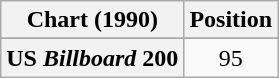<table class="wikitable plainrowheaders" style="text-align:center">
<tr>
<th scope="col">Chart (1990)</th>
<th scope="col">Position</th>
</tr>
<tr>
</tr>
<tr>
<th scope="row">US <em>Billboard</em> 200</th>
<td>95</td>
</tr>
</table>
